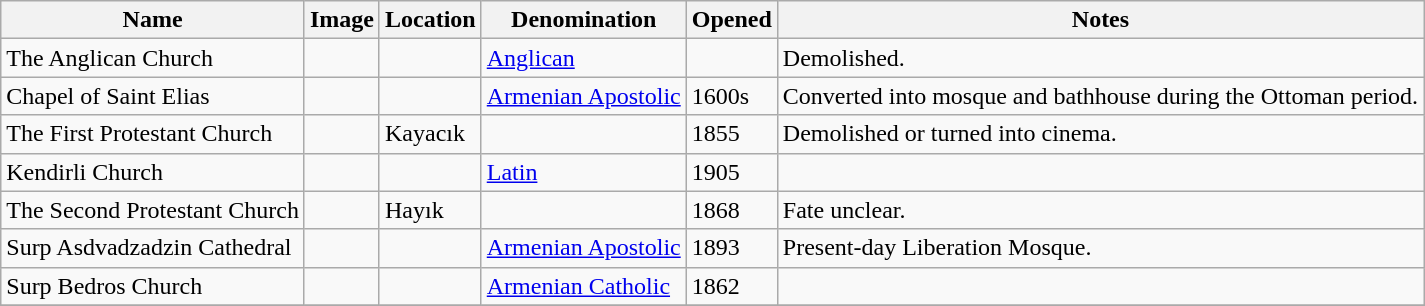<table class="wikitable sortable">
<tr>
<th>Name</th>
<th class="unsortable">Image</th>
<th>Location</th>
<th>Denomination</th>
<th>Opened</th>
<th class="unsortable">Notes</th>
</tr>
<tr>
<td>The Anglican Church</td>
<td></td>
<td></td>
<td><a href='#'>Anglican</a></td>
<td></td>
<td>Demolished.</td>
</tr>
<tr>
<td>Chapel of Saint Elias</td>
<td></td>
<td></td>
<td><a href='#'>Armenian Apostolic</a></td>
<td>1600s</td>
<td>Converted into mosque and bathhouse during the Ottoman period.</td>
</tr>
<tr>
<td>The First Protestant Church</td>
<td></td>
<td>Kayacık</td>
<td></td>
<td>1855</td>
<td>Demolished or turned into cinema.</td>
</tr>
<tr>
<td>Kendirli Church</td>
<td></td>
<td></td>
<td><a href='#'>Latin</a></td>
<td>1905</td>
<td></td>
</tr>
<tr>
<td>The Second Protestant Church</td>
<td></td>
<td>Hayık</td>
<td></td>
<td>1868</td>
<td>Fate unclear.</td>
</tr>
<tr>
<td>Surp Asdvadzadzin Cathedral</td>
<td></td>
<td></td>
<td><a href='#'>Armenian Apostolic</a></td>
<td>1893</td>
<td>Present-day Liberation Mosque.</td>
</tr>
<tr>
<td>Surp Bedros Church</td>
<td></td>
<td></td>
<td><a href='#'>Armenian Catholic</a></td>
<td>1862</td>
<td></td>
</tr>
<tr>
</tr>
</table>
